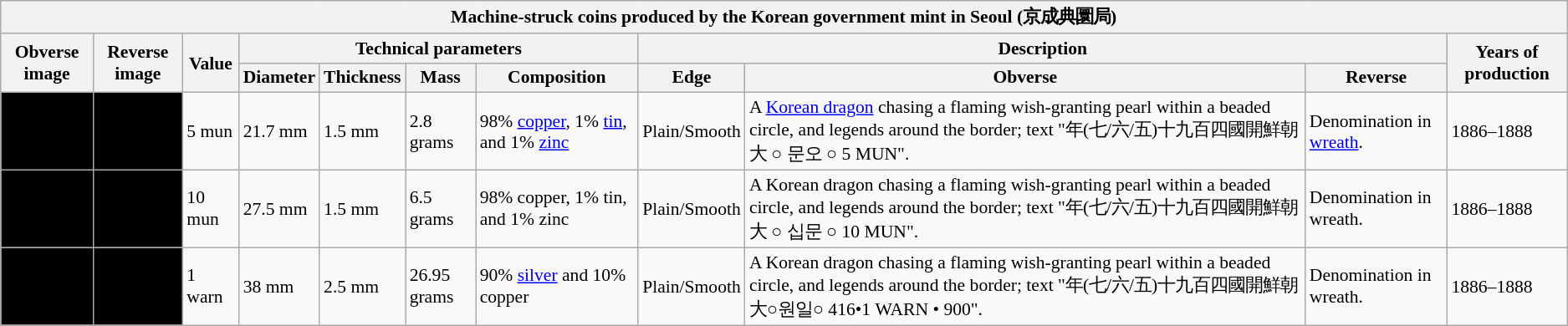<table class="wikitable" style="font-size: 90%">
<tr>
<th colspan="11">Machine-struck coins produced by the Korean government mint in Seoul (京成典圜局)</th>
</tr>
<tr>
<th rowspan="2">Obverse image</th>
<th rowspan="2">Reverse image</th>
<th rowspan="2">Value</th>
<th colspan="4">Technical parameters</th>
<th colspan="3">Description</th>
<th rowspan="2">Years of production</th>
</tr>
<tr>
<th>Diameter</th>
<th>Thickness</th>
<th>Mass</th>
<th>Composition</th>
<th>Edge</th>
<th>Obverse</th>
<th>Reverse</th>
</tr>
<tr>
<td style="text-align:center; background:#000;"></td>
<td style="text-align:center; background:#000;"></td>
<td>5 mun</td>
<td>21.7 mm</td>
<td>1.5 mm</td>
<td>2.8 grams</td>
<td>98% <a href='#'>copper</a>, 1% <a href='#'>tin</a>, and 1% <a href='#'>zinc</a></td>
<td>Plain/Smooth</td>
<td>A <a href='#'>Korean dragon</a> chasing a flaming wish-granting pearl within a beaded circle, and legends around the border; text "年(七/六/五)十九百四國開鮮朝大 ○ 문오 ○ 5 MUN".</td>
<td>Denomination in <a href='#'>wreath</a>.</td>
<td>1886–1888</td>
</tr>
<tr>
<td style="text-align:center; background:#000;"></td>
<td style="text-align:center; background:#000;"></td>
<td>10 mun</td>
<td>27.5 mm</td>
<td>1.5 mm</td>
<td>6.5 grams</td>
<td>98% copper, 1% tin, and 1% zinc</td>
<td>Plain/Smooth</td>
<td>A Korean dragon chasing a flaming wish-granting pearl within a beaded circle, and legends around the border; text "年(七/六/五)十九百四國開鮮朝大 ○ 십문 ○ 10 MUN".</td>
<td>Denomination in wreath.</td>
<td>1886–1888</td>
</tr>
<tr>
<td style="text-align:center; background:#000;"></td>
<td style="text-align:center; background:#000;"></td>
<td>1 warn</td>
<td>38 mm</td>
<td>2.5 mm</td>
<td>26.95 grams</td>
<td>90% <a href='#'>silver</a> and 10% copper</td>
<td>Plain/Smooth</td>
<td>A Korean dragon chasing a flaming wish-granting pearl within a beaded circle, and legends around the border; text "年(七/六/五)十九百四國開鮮朝大○원일○ 416•1 WARN • 900".</td>
<td>Denomination in wreath.</td>
<td>1886–1888</td>
</tr>
</table>
